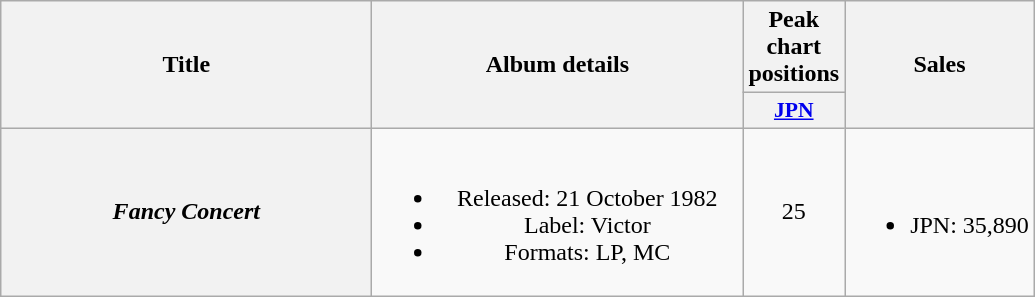<table class="wikitable plainrowheaders" style="text-align:center;">
<tr>
<th rowspan="2" scope="col" style="width:15em;">Title</th>
<th rowspan="2" scope="col" style="width:15em;">Album details</th>
<th>Peak chart positions</th>
<th rowspan="2">Sales</th>
</tr>
<tr>
<th scope="col" style="width:2em;font-size:90%;"><a href='#'>JPN</a><br></th>
</tr>
<tr>
<th scope="row"><em>Fancy Concert</em></th>
<td><br><ul><li>Released: 21 October 1982</li><li>Label: Victor</li><li>Formats: LP, MC</li></ul></td>
<td>25</td>
<td><br><ul><li>JPN: 35,890</li></ul></td>
</tr>
</table>
